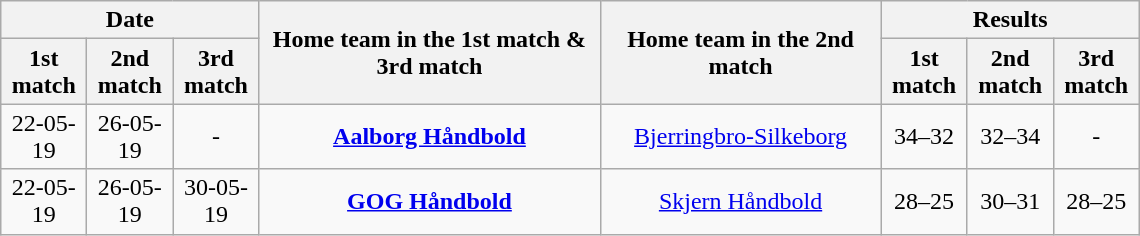<table class="wikitable" style="text-align:center; margin-left:1em;">
<tr>
<th colspan="3">Date</th>
<th rowspan="2" style="width:220px;">Home team in the 1st match & 3rd match</th>
<th rowspan="2" style="width:180px;">Home team in the 2nd match</th>
<th colspan="3">Results</th>
</tr>
<tr>
<th style="width:50px;">1st match</th>
<th style="width:50px;">2nd match</th>
<th style="width:50px;">3rd match</th>
<th style="width:50px;">1st match</th>
<th style="width:50px;">2nd match</th>
<th style="width:50px;">3rd match</th>
</tr>
<tr>
<td>22-05-19</td>
<td>26-05-19</td>
<td>-</td>
<td><strong><a href='#'>Aalborg Håndbold</a></strong></td>
<td><a href='#'>Bjerringbro-Silkeborg</a></td>
<td>34–32</td>
<td>32–34</td>
<td>-</td>
</tr>
<tr>
<td>22-05-19</td>
<td>26-05-19</td>
<td>30-05-19</td>
<td><strong><a href='#'>GOG Håndbold</a></strong></td>
<td><a href='#'>Skjern Håndbold</a></td>
<td>28–25</td>
<td>30–31</td>
<td>28–25</td>
</tr>
</table>
